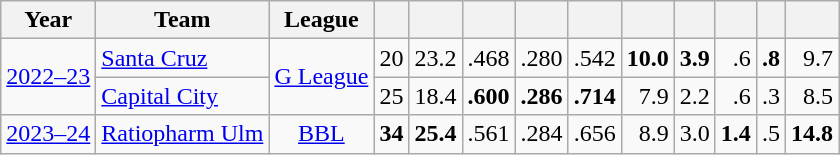<table class="wikitable sortable" style="font-size:100%; text-align:right;">
<tr>
<th>Year</th>
<th>Team</th>
<th>League</th>
<th></th>
<th></th>
<th></th>
<th></th>
<th></th>
<th></th>
<th></th>
<th></th>
<th></th>
<th></th>
</tr>
<tr>
<td style="text-align:left;" rowspan=2><a href='#'>2022–23</a></td>
<td style="text-align:left;"> <a href='#'>Santa Cruz</a></td>
<td style="text-align:center;" rowspan=2><a href='#'>G League</a></td>
<td>20</td>
<td>23.2</td>
<td>.468</td>
<td>.280</td>
<td>.542</td>
<td><strong>10.0</strong></td>
<td><strong>3.9</strong></td>
<td>.6</td>
<td><strong>.8</strong></td>
<td>9.7</td>
</tr>
<tr>
<td style="text-align:left;"> <a href='#'>Capital City</a></td>
<td>25</td>
<td>18.4</td>
<td><strong>.600</strong></td>
<td><strong>.286</strong></td>
<td><strong>.714</strong></td>
<td>7.9</td>
<td>2.2</td>
<td>.6</td>
<td>.3</td>
<td>8.5</td>
</tr>
<tr>
<td style="text-align:left;"><a href='#'>2023–24</a></td>
<td style="text-align:left;"> <a href='#'>Ratiopharm Ulm</a></td>
<td style="text-align:center;"><a href='#'>BBL</a></td>
<td><strong>34</strong></td>
<td><strong>25.4</strong></td>
<td>.561</td>
<td>.284</td>
<td>.656</td>
<td>8.9</td>
<td>3.0</td>
<td><strong>1.4</strong></td>
<td>.5</td>
<td><strong>14.8</strong></td>
</tr>
</table>
